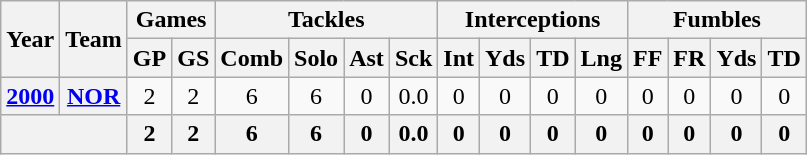<table class="wikitable" style="text-align:center">
<tr>
<th rowspan="2">Year</th>
<th rowspan="2">Team</th>
<th colspan="2">Games</th>
<th colspan="4">Tackles</th>
<th colspan="4">Interceptions</th>
<th colspan="4">Fumbles</th>
</tr>
<tr>
<th>GP</th>
<th>GS</th>
<th>Comb</th>
<th>Solo</th>
<th>Ast</th>
<th>Sck</th>
<th>Int</th>
<th>Yds</th>
<th>TD</th>
<th>Lng</th>
<th>FF</th>
<th>FR</th>
<th>Yds</th>
<th>TD</th>
</tr>
<tr>
<th><a href='#'>2000</a></th>
<th><a href='#'>NOR</a></th>
<td>2</td>
<td>2</td>
<td>6</td>
<td>6</td>
<td>0</td>
<td>0.0</td>
<td>0</td>
<td>0</td>
<td>0</td>
<td>0</td>
<td>0</td>
<td>0</td>
<td>0</td>
<td>0</td>
</tr>
<tr>
<th colspan="2"></th>
<th>2</th>
<th>2</th>
<th>6</th>
<th>6</th>
<th>0</th>
<th>0.0</th>
<th>0</th>
<th>0</th>
<th>0</th>
<th>0</th>
<th>0</th>
<th>0</th>
<th>0</th>
<th>0</th>
</tr>
</table>
